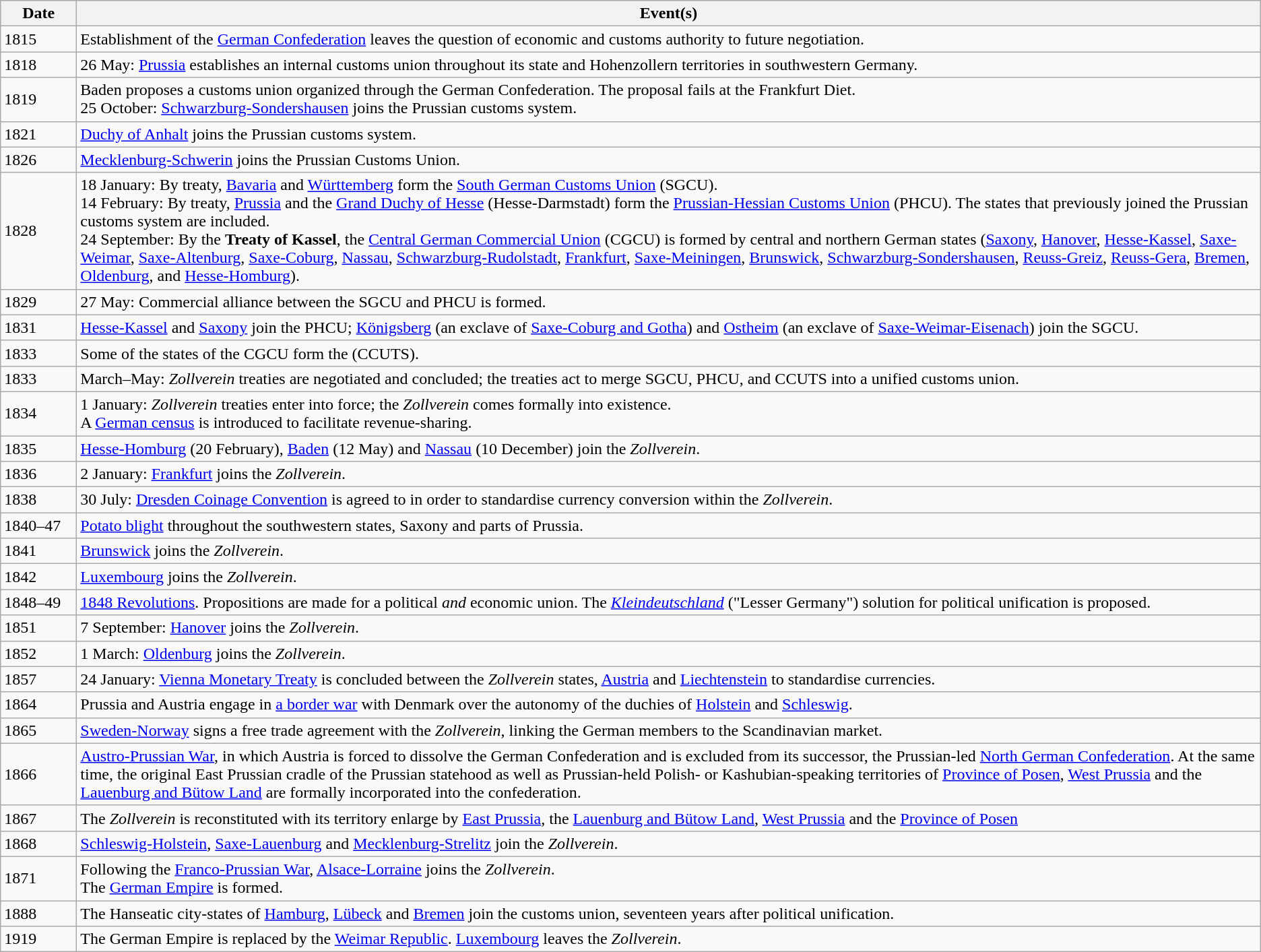<table class="wikitable">
<tr>
<th style="width:4.25em;">Date</th>
<th>Event(s)</th>
</tr>
<tr>
<td>1815</td>
<td>Establishment of the <a href='#'>German Confederation</a> leaves the question of economic and customs authority to future negotiation.</td>
</tr>
<tr>
<td>1818</td>
<td>26 May: <a href='#'>Prussia</a> establishes an internal customs union throughout its state and Hohenzollern territories in southwestern Germany.</td>
</tr>
<tr>
<td>1819</td>
<td>Baden proposes a customs union organized through the German Confederation. The proposal fails at the Frankfurt Diet.<br>25 October: <a href='#'>Schwarzburg-Sondershausen</a> joins the Prussian customs system.</td>
</tr>
<tr>
<td>1821</td>
<td><a href='#'>Duchy of Anhalt</a> joins the Prussian customs system.</td>
</tr>
<tr>
<td>1826</td>
<td><a href='#'>Mecklenburg-Schwerin</a> joins the Prussian Customs Union.</td>
</tr>
<tr>
<td>1828</td>
<td>18 January: By treaty, <a href='#'>Bavaria</a> and <a href='#'>Württemberg</a> form the <a href='#'>South German Customs Union</a> (SGCU).<br>14 February: By treaty, <a href='#'>Prussia</a> and the <a href='#'>Grand Duchy of Hesse</a> (Hesse-Darmstadt) form the <a href='#'>Prussian-Hessian Customs Union</a> (PHCU). The states that previously joined the Prussian customs system are included.<br>24 September: By the <strong>Treaty of Kassel</strong>, the <a href='#'>Central German Commercial Union</a> (CGCU) is formed by central and northern German states (<a href='#'>Saxony</a>, <a href='#'>Hanover</a>, <a href='#'>Hesse-Kassel</a>, <a href='#'>Saxe-Weimar</a>, <a href='#'>Saxe-Altenburg</a>, <a href='#'>Saxe-Coburg</a>, <a href='#'>Nassau</a>, <a href='#'>Schwarzburg-Rudolstadt</a>, <a href='#'>Frankfurt</a>, <a href='#'>Saxe-Meiningen</a>, <a href='#'>Brunswick</a>, <a href='#'>Schwarzburg-Sondershausen</a>, <a href='#'>Reuss-Greiz</a>, <a href='#'>Reuss-Gera</a>, <a href='#'>Bremen</a>, <a href='#'>Oldenburg</a>, and <a href='#'>Hesse-Homburg</a>).</td>
</tr>
<tr>
<td>1829</td>
<td>27 May: Commercial alliance between the SGCU and PHCU is formed.</td>
</tr>
<tr>
<td>1831</td>
<td><a href='#'>Hesse-Kassel</a> and <a href='#'>Saxony</a> join the PHCU; <a href='#'>Königsberg</a> (an exclave of <a href='#'>Saxe-Coburg and Gotha</a>) and <a href='#'>Ostheim</a> (an exclave of <a href='#'>Saxe-Weimar-Eisenach</a>) join the SGCU.</td>
</tr>
<tr>
<td>1833</td>
<td>Some of the states of the CGCU form the  (CCUTS).</td>
</tr>
<tr>
<td>1833</td>
<td>March–May: <em>Zollverein</em> treaties are negotiated and concluded; the treaties act to merge SGCU, PHCU, and CCUTS into a unified customs union.</td>
</tr>
<tr>
<td>1834</td>
<td>1 January: <em>Zollverein</em> treaties enter into force; the <em>Zollverein</em> comes formally into existence.<br>A <a href='#'>German census</a> is introduced to facilitate revenue-sharing.</td>
</tr>
<tr>
<td>1835</td>
<td><a href='#'>Hesse-Homburg</a> (20 February), <a href='#'>Baden</a> (12 May) and <a href='#'>Nassau</a> (10 December) join the <em>Zollverein</em>.</td>
</tr>
<tr>
<td>1836</td>
<td>2 January: <a href='#'>Frankfurt</a> joins the <em>Zollverein</em>.</td>
</tr>
<tr>
<td>1838</td>
<td>30 July: <a href='#'>Dresden Coinage Convention</a> is agreed to in order to standardise currency conversion within the <em>Zollverein</em>.</td>
</tr>
<tr>
<td>1840–47</td>
<td><a href='#'>Potato blight</a> throughout the southwestern states, Saxony and parts of Prussia.</td>
</tr>
<tr>
<td>1841</td>
<td><a href='#'>Brunswick</a> joins the <em>Zollverein</em>.</td>
</tr>
<tr>
<td>1842</td>
<td><a href='#'>Luxembourg</a> joins the <em>Zollverein</em>.</td>
</tr>
<tr>
<td>1848–49</td>
<td><a href='#'>1848 Revolutions</a>. Propositions are made for a political <em>and</em> economic union. The <em><a href='#'>Kleindeutschland</a></em> ("Lesser Germany") solution for political unification is proposed.</td>
</tr>
<tr>
<td>1851</td>
<td>7 September: <a href='#'>Hanover</a> joins the <em>Zollverein</em>.</td>
</tr>
<tr>
<td>1852</td>
<td>1 March: <a href='#'>Oldenburg</a> joins the <em>Zollverein</em>.</td>
</tr>
<tr>
<td>1857</td>
<td>24 January: <a href='#'>Vienna Monetary Treaty</a> is concluded between the <em>Zollverein</em> states, <a href='#'>Austria</a> and <a href='#'>Liechtenstein</a> to standardise currencies.</td>
</tr>
<tr>
<td>1864</td>
<td>Prussia and Austria engage in <a href='#'>a border war</a> with Denmark over the autonomy of the duchies of <a href='#'>Holstein</a> and <a href='#'>Schleswig</a>.</td>
</tr>
<tr>
<td>1865</td>
<td><a href='#'>Sweden-Norway</a> signs a free trade agreement with the <em>Zollverein</em>, linking the German members to the Scandinavian market.</td>
</tr>
<tr>
<td>1866</td>
<td><a href='#'>Austro-Prussian War</a>, in which Austria is forced to dissolve the German Confederation  and is excluded from its successor, the Prussian-led <a href='#'>North German Confederation</a>. At the same time, the original East Prussian cradle of the Prussian statehood as well as Prussian-held Polish- or Kashubian-speaking territories of <a href='#'>Province of Posen</a>, <a href='#'>West Prussia</a> and the <a href='#'>Lauenburg and Bütow Land</a> are formally incorporated into the confederation.</td>
</tr>
<tr>
<td>1867</td>
<td>The  <em>Zollverein</em> is reconstituted with its territory enlarge by <a href='#'>East Prussia</a>, the <a href='#'>Lauenburg and Bütow Land</a>, <a href='#'>West Prussia</a> and the <a href='#'>Province of Posen</a></td>
</tr>
<tr>
<td>1868</td>
<td><a href='#'>Schleswig-Holstein</a>, <a href='#'>Saxe-Lauenburg</a> and <a href='#'>Mecklenburg-Strelitz</a> join the <em>Zollverein</em>.</td>
</tr>
<tr>
<td>1871</td>
<td>Following the <a href='#'>Franco-Prussian War</a>, <a href='#'>Alsace-Lorraine</a> joins the <em>Zollverein</em>.<br>The <a href='#'>German Empire</a> is formed.</td>
</tr>
<tr>
<td>1888</td>
<td>The Hanseatic city-states of <a href='#'>Hamburg</a>, <a href='#'>Lübeck</a> and <a href='#'>Bremen</a> join the customs union, seventeen years after political unification.</td>
</tr>
<tr>
<td>1919</td>
<td>The German Empire is replaced by the <a href='#'>Weimar Republic</a>. <a href='#'>Luxembourg</a> leaves the <em>Zollverein</em>.</td>
</tr>
</table>
